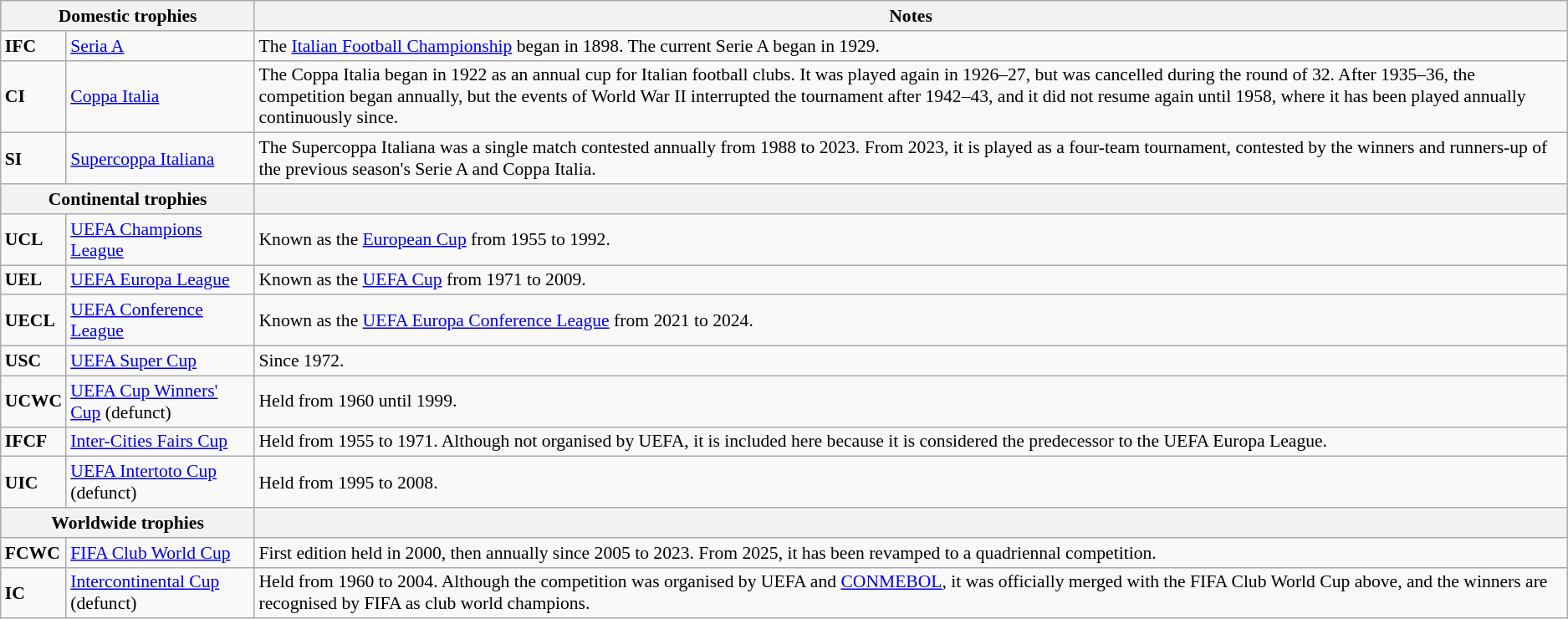<table class="wikitable" style="font-size:90%;">
<tr>
<th colspan=2>Domestic trophies</th>
<th>Notes</th>
</tr>
<tr>
<td><strong>IFC</strong></td>
<td><a href='#'>Seria A</a></td>
<td>The <a href='#'>Italian Football Championship</a> began in 1898. The current Serie A began in 1929.</td>
</tr>
<tr>
<td><strong>CI</strong></td>
<td><a href='#'>Coppa Italia</a></td>
<td>The Coppa Italia began in 1922 as an annual cup for Italian football clubs. It was played again in 1926–27, but was cancelled during the round of 32. After 1935–36, the competition began annually, but the events of World War II interrupted the tournament after 1942–43, and it did not resume again until 1958, where it has been played annually continuously since.</td>
</tr>
<tr>
<td><strong>SI</strong></td>
<td><a href='#'>Supercoppa Italiana</a></td>
<td>The Supercoppa Italiana was a single match contested annually from 1988 to 2023. From 2023, it is played as a four-team tournament, contested by the winners and runners-up of the previous season's Serie A and Coppa Italia.</td>
</tr>
<tr>
<th colspan=2>Continental trophies</th>
<th></th>
</tr>
<tr>
<td><strong>UCL</strong></td>
<td><a href='#'>UEFA Champions League</a></td>
<td>Known as the <a href='#'>European Cup</a> from 1955 to 1992.</td>
</tr>
<tr>
<td><strong>UEL</strong></td>
<td><a href='#'>UEFA Europa League</a></td>
<td>Known as the <a href='#'>UEFA Cup</a> from 1971 to 2009.</td>
</tr>
<tr>
<td><strong>UECL</strong></td>
<td><a href='#'>UEFA Conference League</a></td>
<td>Known as the <a href='#'>UEFA Europa Conference League</a> from 2021 to 2024.</td>
</tr>
<tr>
<td><strong>USC</strong></td>
<td><a href='#'>UEFA Super Cup</a></td>
<td>Since 1972.</td>
</tr>
<tr>
<td><strong>UCWC</strong></td>
<td><a href='#'>UEFA Cup Winners' Cup</a> (defunct)</td>
<td>Held from 1960 until 1999.</td>
</tr>
<tr>
<td><strong>IFCF</strong></td>
<td><a href='#'>Inter-Cities Fairs Cup</a></td>
<td>Held from 1955 to 1971. Although not organised by UEFA, it is included here because it is considered the predecessor to the UEFA Europa League.</td>
</tr>
<tr>
<td><strong>UIC</strong></td>
<td><a href='#'>UEFA Intertoto Cup</a> (defunct)</td>
<td>Held from 1995 to 2008.</td>
</tr>
<tr>
<th colspan="2">Worldwide trophies</th>
<th></th>
</tr>
<tr>
<td><strong>FCWC</strong></td>
<td><a href='#'>FIFA Club World Cup</a></td>
<td>First edition held in 2000, then annually since 2005 to 2023. From 2025, it has been revamped to a quadriennal competition.</td>
</tr>
<tr>
<td><strong>IC</strong></td>
<td><a href='#'>Intercontinental Cup</a> (defunct)</td>
<td>Held from 1960 to 2004. Although the competition was organised by UEFA and <a href='#'>CONMEBOL</a>, it was officially merged with the FIFA Club World Cup above, and the winners are recognised by FIFA as club world champions.</td>
</tr>
</table>
